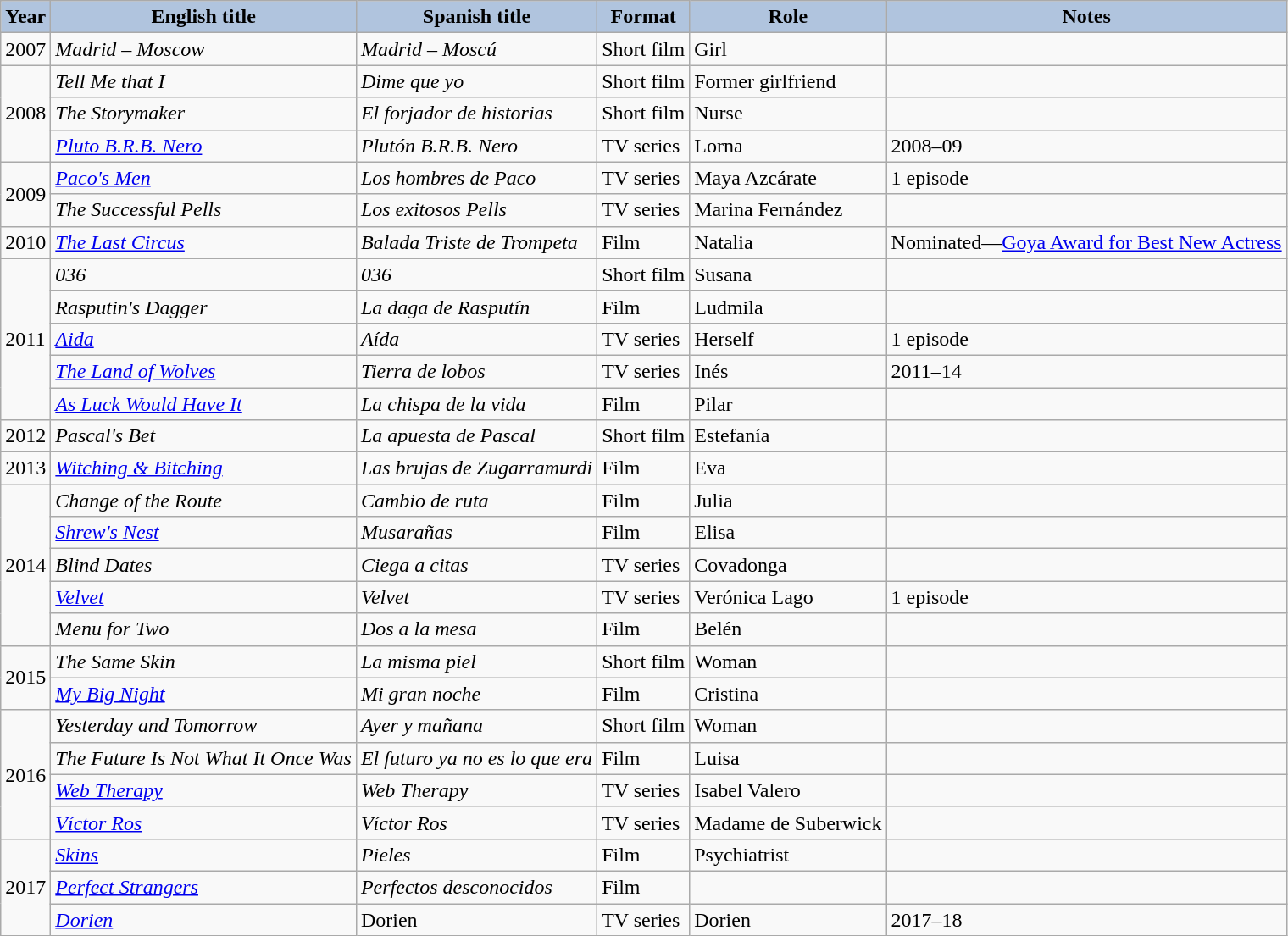<table class="wikitable">
<tr>
<th style="background:#B0C4DE;">Year</th>
<th style="background:#B0C4DE;">English title</th>
<th style="background:#B0C4DE;">Spanish title</th>
<th style="background:#B0C4DE;">Format</th>
<th style="background:#B0C4DE;">Role</th>
<th style="background:#B0C4DE;">Notes</th>
</tr>
<tr>
<td>2007</td>
<td><em>Madrid – Moscow</em></td>
<td><em>Madrid – Moscú</em></td>
<td>Short film</td>
<td>Girl</td>
<td></td>
</tr>
<tr>
<td rowspan="3">2008</td>
<td><em>Tell Me that I</em></td>
<td><em>Dime que yo</em></td>
<td>Short film</td>
<td>Former girlfriend</td>
<td></td>
</tr>
<tr>
<td><em>The Storymaker</em></td>
<td><em>El forjador de historias</em></td>
<td>Short film</td>
<td>Nurse</td>
<td></td>
</tr>
<tr>
<td><em><a href='#'>Pluto B.R.B. Nero</a></em></td>
<td><em>Plutón B.R.B. Nero</em></td>
<td>TV series</td>
<td>Lorna</td>
<td>2008–09</td>
</tr>
<tr>
<td rowspan="2">2009</td>
<td><em><a href='#'>Paco's Men</a></em></td>
<td><em>Los hombres de Paco</em></td>
<td>TV series</td>
<td>Maya Azcárate</td>
<td>1 episode</td>
</tr>
<tr>
<td><em>The Successful Pells</em></td>
<td><em>Los exitosos Pells</em></td>
<td>TV series</td>
<td>Marina Fernández</td>
<td></td>
</tr>
<tr>
<td>2010</td>
<td><em><a href='#'>The Last Circus</a></em></td>
<td><em>Balada Triste de Trompeta</em></td>
<td>Film</td>
<td>Natalia</td>
<td>Nominated—<a href='#'>Goya Award for Best New Actress</a></td>
</tr>
<tr>
<td rowspan="5">2011</td>
<td><em>036</em></td>
<td><em>036</em></td>
<td>Short film</td>
<td>Susana</td>
<td></td>
</tr>
<tr>
<td><em>Rasputin's Dagger</em></td>
<td><em>La daga de Rasputín</em></td>
<td>Film</td>
<td>Ludmila</td>
<td></td>
</tr>
<tr>
<td><em><a href='#'>Aida</a></em></td>
<td><em>Aída</em></td>
<td>TV series</td>
<td>Herself</td>
<td>1 episode</td>
</tr>
<tr>
<td><em><a href='#'>The Land of Wolves</a></em></td>
<td><em>Tierra de lobos</em></td>
<td>TV series</td>
<td>Inés</td>
<td>2011–14</td>
</tr>
<tr>
<td><em><a href='#'>As Luck Would Have It</a></em></td>
<td><em>La chispa de la vida</em></td>
<td>Film</td>
<td>Pilar</td>
<td></td>
</tr>
<tr>
<td>2012</td>
<td><em>Pascal's Bet</em></td>
<td><em>La apuesta de Pascal</em></td>
<td>Short film</td>
<td>Estefanía</td>
<td></td>
</tr>
<tr>
<td>2013</td>
<td><em><a href='#'>Witching & Bitching</a></em></td>
<td><em>Las brujas de Zugarramurdi</em></td>
<td>Film</td>
<td>Eva</td>
<td></td>
</tr>
<tr>
<td rowspan="5">2014</td>
<td><em>Change of the Route</em></td>
<td><em>Cambio de ruta</em></td>
<td>Film</td>
<td>Julia</td>
<td></td>
</tr>
<tr>
<td><em><a href='#'>Shrew's Nest</a></em></td>
<td><em>Musarañas</em></td>
<td>Film</td>
<td>Elisa</td>
<td></td>
</tr>
<tr>
<td><em>Blind Dates</em></td>
<td><em>Ciega a citas</em></td>
<td>TV series</td>
<td>Covadonga</td>
<td></td>
</tr>
<tr>
<td><em><a href='#'>Velvet</a></em></td>
<td><em>Velvet</em></td>
<td>TV series</td>
<td>Verónica Lago</td>
<td>1 episode</td>
</tr>
<tr>
<td><em>Menu for Two</em></td>
<td><em>Dos a la mesa</em></td>
<td>Film</td>
<td>Belén</td>
<td></td>
</tr>
<tr>
<td rowspan="2">2015</td>
<td><em>The Same Skin</em></td>
<td><em>La misma piel</em></td>
<td>Short film</td>
<td>Woman</td>
<td></td>
</tr>
<tr>
<td><em><a href='#'>My Big Night</a></em></td>
<td><em>Mi gran noche</em></td>
<td>Film</td>
<td>Cristina</td>
<td></td>
</tr>
<tr>
<td rowspan="4">2016</td>
<td><em>Yesterday and Tomorrow</em></td>
<td><em>Ayer y mañana</em></td>
<td>Short film</td>
<td>Woman</td>
<td></td>
</tr>
<tr>
<td><em>The Future Is Not What It Once Was</em></td>
<td><em>El futuro ya no es lo que era</em></td>
<td>Film</td>
<td>Luisa</td>
<td></td>
</tr>
<tr>
<td><em><a href='#'>Web Therapy</a></em></td>
<td><em>Web Therapy</em></td>
<td>TV series</td>
<td>Isabel Valero</td>
<td></td>
</tr>
<tr>
<td><em><a href='#'>Víctor Ros</a></em></td>
<td><em>Víctor Ros</em></td>
<td>TV series</td>
<td>Madame de Suberwick</td>
<td></td>
</tr>
<tr>
<td rowspan=3>2017</td>
<td><em><a href='#'>Skins</a></em></td>
<td><em>Pieles</em></td>
<td>Film</td>
<td>Psychiatrist</td>
<td></td>
</tr>
<tr>
<td><em><a href='#'>Perfect Strangers</a></em></td>
<td><em>Perfectos desconocidos</em></td>
<td>Film</td>
<td></td>
<td></td>
</tr>
<tr>
<td><em><a href='#'>Dorien</a></em></td>
<td>Dorien</td>
<td>TV series</td>
<td>Dorien</td>
<td>2017–18</td>
</tr>
</table>
